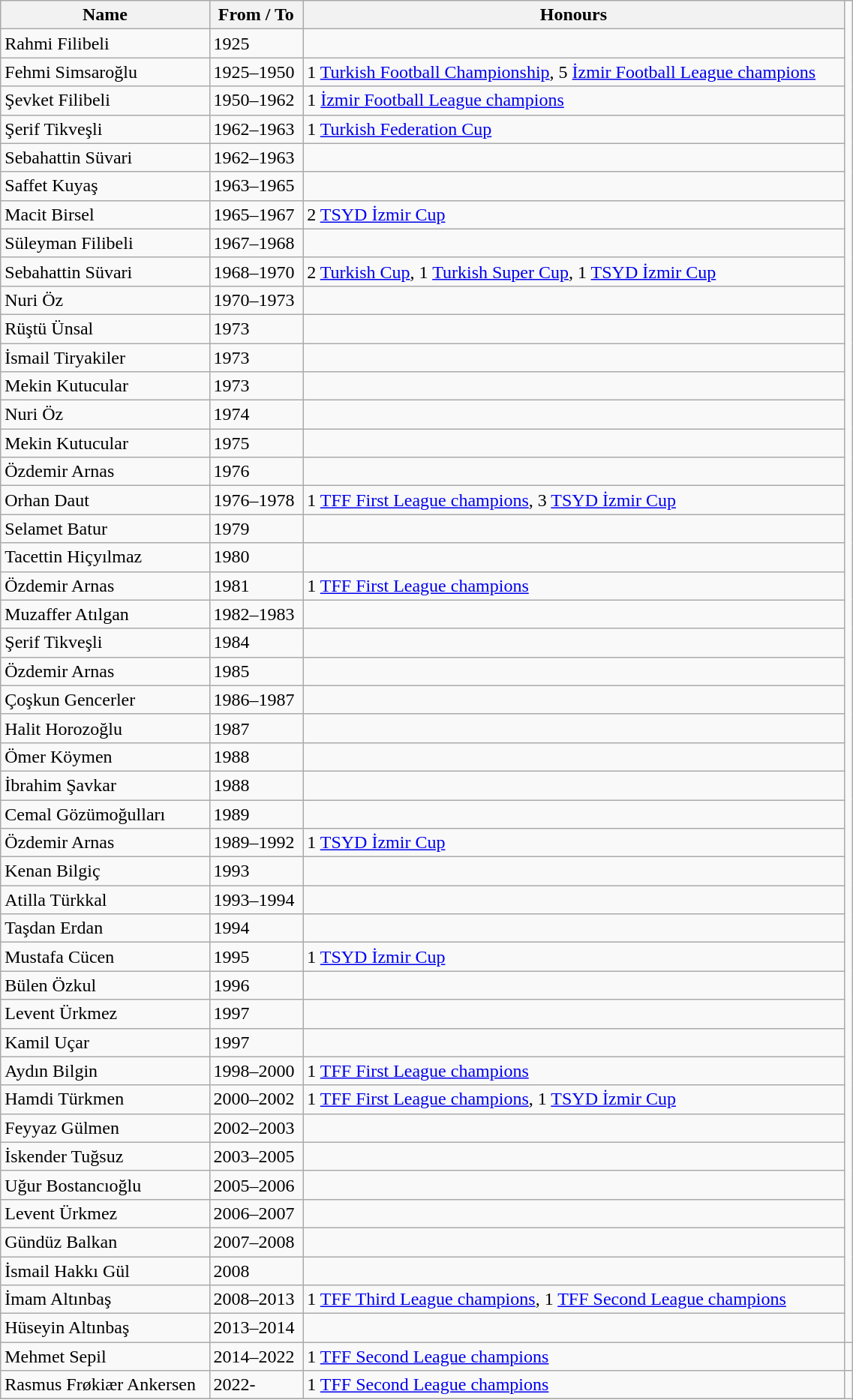<table class="wikitable" style="text-align:left; font-size:100%; width:60%">
<tr>
<th rowspan="1">Name</th>
<th rowspan="1">From / To</th>
<th rowspan="1">Honours</th>
</tr>
<tr>
<td>Rahmi Filibeli</td>
<td>1925</td>
<td></td>
</tr>
<tr>
<td>Fehmi Simsaroğlu</td>
<td>1925–1950</td>
<td>1 <a href='#'>Turkish Football Championship</a>, 5 <a href='#'>İzmir Football League champions</a></td>
</tr>
<tr>
<td>Şevket Filibeli</td>
<td>1950–1962</td>
<td>1 <a href='#'>İzmir Football League champions</a></td>
</tr>
<tr>
<td>Şerif Tikveşli</td>
<td>1962–1963</td>
<td>1 <a href='#'>Turkish Federation Cup</a></td>
</tr>
<tr>
<td>Sebahattin Süvari</td>
<td>1962–1963</td>
<td></td>
</tr>
<tr>
<td>Saffet Kuyaş</td>
<td>1963–1965</td>
<td></td>
</tr>
<tr>
<td>Macit Birsel</td>
<td>1965–1967</td>
<td>2 <a href='#'>TSYD İzmir Cup</a></td>
</tr>
<tr>
<td>Süleyman Filibeli</td>
<td>1967–1968</td>
<td></td>
</tr>
<tr>
<td>Sebahattin Süvari</td>
<td>1968–1970</td>
<td>2 <a href='#'>Turkish Cup</a>, 1 <a href='#'>Turkish Super Cup</a>, 1 <a href='#'>TSYD İzmir Cup</a></td>
</tr>
<tr>
<td>Nuri Öz</td>
<td>1970–1973</td>
<td></td>
</tr>
<tr>
<td>Rüştü Ünsal</td>
<td>1973</td>
<td></td>
</tr>
<tr>
<td>İsmail Tiryakiler</td>
<td>1973</td>
<td></td>
</tr>
<tr>
<td>Mekin Kutucular</td>
<td>1973</td>
<td></td>
</tr>
<tr>
<td>Nuri Öz</td>
<td>1974</td>
<td></td>
</tr>
<tr>
<td>Mekin Kutucular</td>
<td>1975</td>
<td></td>
</tr>
<tr>
<td>Özdemir Arnas</td>
<td>1976</td>
<td></td>
</tr>
<tr>
<td>Orhan Daut</td>
<td>1976–1978</td>
<td>1 <a href='#'>TFF First League champions</a>, 3 <a href='#'>TSYD İzmir Cup</a></td>
</tr>
<tr>
<td>Selamet Batur</td>
<td>1979</td>
<td></td>
</tr>
<tr>
<td>Tacettin Hiçyılmaz</td>
<td>1980</td>
<td></td>
</tr>
<tr>
<td>Özdemir Arnas</td>
<td>1981</td>
<td>1 <a href='#'>TFF First League champions</a></td>
</tr>
<tr>
<td>Muzaffer Atılgan</td>
<td>1982–1983</td>
<td></td>
</tr>
<tr>
<td>Şerif Tikveşli</td>
<td>1984</td>
<td></td>
</tr>
<tr>
<td>Özdemir Arnas</td>
<td>1985</td>
<td></td>
</tr>
<tr>
<td>Çoşkun Gencerler</td>
<td>1986–1987</td>
<td></td>
</tr>
<tr>
<td>Halit Horozoğlu</td>
<td>1987</td>
<td></td>
</tr>
<tr>
<td>Ömer Köymen</td>
<td>1988</td>
<td></td>
</tr>
<tr>
<td>İbrahim Şavkar</td>
<td>1988</td>
<td></td>
</tr>
<tr>
<td>Cemal Gözümoğulları</td>
<td>1989</td>
<td></td>
</tr>
<tr>
<td>Özdemir Arnas</td>
<td>1989–1992</td>
<td>1 <a href='#'>TSYD İzmir Cup</a></td>
</tr>
<tr>
<td>Kenan Bilgiç</td>
<td>1993</td>
<td></td>
</tr>
<tr>
<td>Atilla Türkkal</td>
<td>1993–1994</td>
<td></td>
</tr>
<tr>
<td>Taşdan Erdan</td>
<td>1994</td>
<td></td>
</tr>
<tr>
<td>Mustafa Cücen</td>
<td>1995</td>
<td>1 <a href='#'>TSYD İzmir Cup</a></td>
</tr>
<tr>
<td>Bülen Özkul</td>
<td>1996</td>
<td></td>
</tr>
<tr>
<td>Levent Ürkmez</td>
<td>1997</td>
<td></td>
</tr>
<tr>
<td>Kamil Uçar</td>
<td>1997</td>
<td></td>
</tr>
<tr>
<td>Aydın Bilgin</td>
<td>1998–2000</td>
<td>1 <a href='#'>TFF First League champions</a></td>
</tr>
<tr>
<td>Hamdi Türkmen</td>
<td>2000–2002</td>
<td>1 <a href='#'>TFF First League champions</a>, 1 <a href='#'>TSYD İzmir Cup</a></td>
</tr>
<tr>
<td>Feyyaz Gülmen</td>
<td>2002–2003</td>
<td></td>
</tr>
<tr>
<td>İskender Tuğsuz</td>
<td>2003–2005</td>
<td></td>
</tr>
<tr>
<td>Uğur Bostancıoğlu</td>
<td>2005–2006</td>
<td></td>
</tr>
<tr>
<td>Levent Ürkmez</td>
<td>2006–2007</td>
<td></td>
</tr>
<tr>
<td>Gündüz Balkan</td>
<td>2007–2008</td>
<td></td>
</tr>
<tr>
<td>İsmail Hakkı Gül</td>
<td>2008</td>
<td></td>
</tr>
<tr>
<td>İmam Altınbaş</td>
<td>2008–2013</td>
<td>1 <a href='#'>TFF Third League champions</a>, 1 <a href='#'>TFF Second League champions</a></td>
</tr>
<tr>
<td>Hüseyin Altınbaş</td>
<td>2013–2014</td>
<td></td>
</tr>
<tr>
<td>Mehmet Sepil</td>
<td>2014–2022</td>
<td>1 <a href='#'>TFF Second League champions</a></td>
<td></td>
</tr>
<tr>
<td>Rasmus Frøkiær Ankersen</td>
<td>2022-</td>
<td>1 <a href='#'>TFF Second League champions</a></td>
</tr>
<tr>
</tr>
</table>
